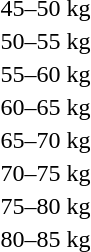<table>
<tr>
<td rowspan=2>45–50 kg</td>
<td rowspan=2></td>
<td rowspan=2></td>
<td></td>
</tr>
<tr>
<td></td>
</tr>
<tr>
<td rowspan=2>50–55 kg</td>
<td rowspan=2></td>
<td rowspan=2></td>
<td></td>
</tr>
<tr>
<td></td>
</tr>
<tr>
<td rowspan=2>55–60 kg</td>
<td rowspan=2></td>
<td rowspan=2></td>
<td></td>
</tr>
<tr>
<td></td>
</tr>
<tr>
<td rowspan=2>60–65 kg</td>
<td rowspan=2></td>
<td rowspan=2></td>
<td></td>
</tr>
<tr>
<td></td>
</tr>
<tr>
<td rowspan=2>65–70 kg</td>
<td rowspan=2></td>
<td rowspan=2></td>
<td></td>
</tr>
<tr>
<td></td>
</tr>
<tr>
<td rowspan=2>70–75 kg</td>
<td rowspan=2></td>
<td rowspan=2></td>
<td></td>
</tr>
<tr>
<td></td>
</tr>
<tr>
<td rowspan=2>75–80 kg</td>
<td rowspan=2></td>
<td rowspan=2></td>
<td></td>
</tr>
<tr>
<td></td>
</tr>
<tr>
<td rowspan=2>80–85 kg</td>
<td rowspan=2></td>
<td rowspan=2></td>
<td></td>
</tr>
<tr>
<td></td>
</tr>
</table>
